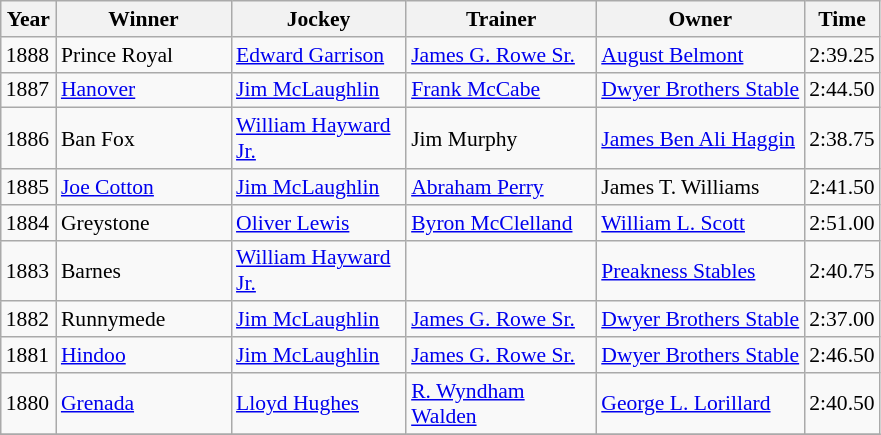<table class="wikitable sortable" style="font-size:90%">
<tr>
<th style="width:30px">Year<br></th>
<th style="width:110px">Winner<br></th>
<th style="width:110px">Jockey<br></th>
<th style="width:120px">Trainer<br></th>
<th>Owner<br></th>
<th style="width:25px">Time<br></th>
</tr>
<tr>
<td>1888</td>
<td>Prince Royal</td>
<td><a href='#'>Edward Garrison</a></td>
<td><a href='#'>James G. Rowe Sr.</a></td>
<td><a href='#'>August Belmont</a></td>
<td>2:39.25</td>
</tr>
<tr>
<td>1887</td>
<td><a href='#'>Hanover</a></td>
<td><a href='#'>Jim McLaughlin</a></td>
<td><a href='#'>Frank McCabe</a></td>
<td><a href='#'>Dwyer Brothers Stable</a></td>
<td>2:44.50</td>
</tr>
<tr>
<td>1886</td>
<td>Ban Fox</td>
<td><a href='#'>William Hayward Jr.</a></td>
<td>Jim Murphy</td>
<td><a href='#'>James Ben Ali Haggin</a></td>
<td>2:38.75</td>
</tr>
<tr>
<td>1885</td>
<td><a href='#'>Joe Cotton</a></td>
<td><a href='#'>Jim McLaughlin</a></td>
<td><a href='#'>Abraham Perry</a></td>
<td>James T. Williams</td>
<td>2:41.50</td>
</tr>
<tr>
<td>1884</td>
<td>Greystone</td>
<td><a href='#'>Oliver Lewis</a></td>
<td><a href='#'>Byron McClelland</a></td>
<td><a href='#'>William L. Scott</a></td>
<td>2:51.00</td>
</tr>
<tr>
<td>1883</td>
<td>Barnes</td>
<td><a href='#'>William Hayward Jr.</a></td>
<td></td>
<td><a href='#'>Preakness Stables</a></td>
<td>2:40.75</td>
</tr>
<tr>
<td>1882</td>
<td>Runnymede</td>
<td><a href='#'>Jim McLaughlin</a></td>
<td><a href='#'>James G. Rowe Sr.</a></td>
<td><a href='#'>Dwyer Brothers Stable</a></td>
<td>2:37.00</td>
</tr>
<tr>
<td>1881</td>
<td><a href='#'>Hindoo</a></td>
<td><a href='#'>Jim McLaughlin</a></td>
<td><a href='#'>James G. Rowe Sr.</a></td>
<td><a href='#'>Dwyer Brothers Stable</a></td>
<td>2:46.50</td>
</tr>
<tr>
<td>1880</td>
<td><a href='#'>Grenada</a></td>
<td><a href='#'>Lloyd Hughes</a></td>
<td><a href='#'>R. Wyndham Walden</a></td>
<td><a href='#'>George L. Lorillard</a></td>
<td>2:40.50</td>
</tr>
<tr>
</tr>
</table>
